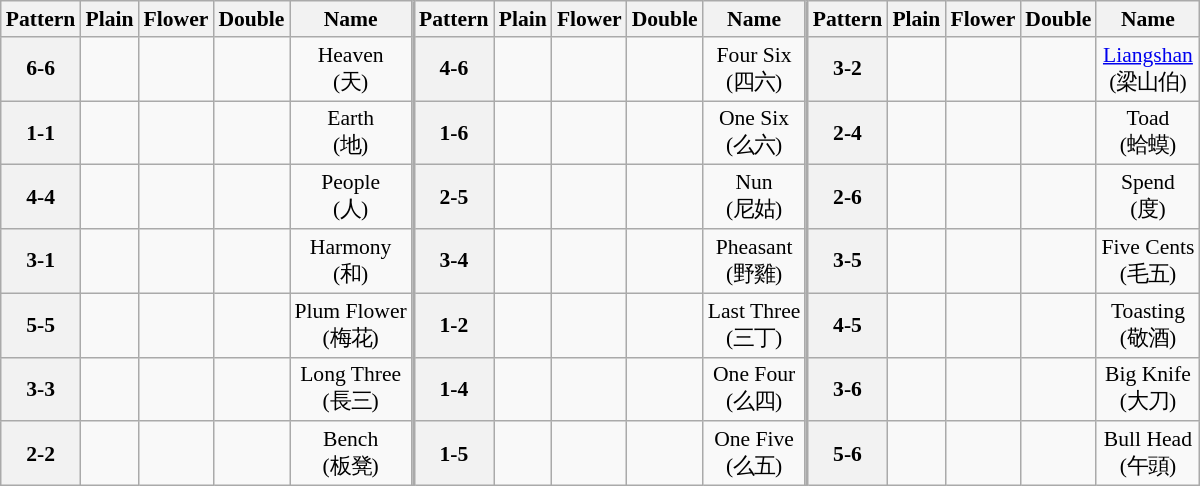<table class="wikitable" style="font-size:90%;text-align:center;">
<tr>
<th>Pattern</th>
<th>Plain</th>
<th>Flower</th>
<th>Double</th>
<th>Name</th>
<td style="font-size:9%;background:#aaa;" rowspan=8></td>
<th>Pattern</th>
<th>Plain</th>
<th>Flower</th>
<th>Double</th>
<th>Name</th>
<td style="font-size:9%;background:#aaa;" rowspan=8></td>
<th>Pattern</th>
<th>Plain</th>
<th>Flower</th>
<th>Double</th>
<th>Name</th>
</tr>
<tr>
<th>6-6</th>
<td></td>
<td></td>
<td></td>
<td>Heaven<br>(天)</td>
<th>4-6</th>
<td></td>
<td></td>
<td></td>
<td>Four Six<br>(四六)</td>
<th>3-2</th>
<td></td>
<td></td>
<td></td>
<td><a href='#'>Liangshan</a><br>(梁山伯)</td>
</tr>
<tr>
<th>1-1</th>
<td></td>
<td></td>
<td></td>
<td>Earth<br>(地)</td>
<th>1-6</th>
<td></td>
<td></td>
<td></td>
<td>One Six<br>(么六)</td>
<th>2-4</th>
<td></td>
<td></td>
<td></td>
<td>Toad<br>(蛤蟆)</td>
</tr>
<tr>
<th>4-4</th>
<td></td>
<td></td>
<td></td>
<td>People<br>(人)</td>
<th>2-5</th>
<td></td>
<td></td>
<td></td>
<td>Nun<br>(尼姑)</td>
<th>2-6</th>
<td></td>
<td></td>
<td></td>
<td>Spend<br>(度)</td>
</tr>
<tr>
<th>3-1</th>
<td></td>
<td></td>
<td></td>
<td>Harmony<br>(和)</td>
<th>3-4</th>
<td></td>
<td></td>
<td></td>
<td>Pheasant<br>(野雞)</td>
<th>3-5</th>
<td></td>
<td></td>
<td></td>
<td>Five Cents<br>(毛五)</td>
</tr>
<tr>
<th>5-5</th>
<td></td>
<td></td>
<td></td>
<td>Plum Flower<br>(梅花)</td>
<th>1-2</th>
<td></td>
<td></td>
<td></td>
<td>Last Three<br>(三丁)</td>
<th>4-5</th>
<td></td>
<td></td>
<td></td>
<td>Toasting<br>(敬酒)</td>
</tr>
<tr>
<th>3-3</th>
<td></td>
<td></td>
<td></td>
<td>Long Three<br>(長三)</td>
<th>1-4</th>
<td></td>
<td></td>
<td></td>
<td>One Four<br>(么四)</td>
<th>3-6</th>
<td></td>
<td></td>
<td></td>
<td>Big Knife<br>(大刀)</td>
</tr>
<tr>
<th>2-2</th>
<td></td>
<td></td>
<td></td>
<td>Bench<br>(板凳)</td>
<th>1-5</th>
<td></td>
<td></td>
<td></td>
<td>One Five<br>(么五)</td>
<th>5-6</th>
<td></td>
<td></td>
<td></td>
<td>Bull Head<br>(午頭)</td>
</tr>
</table>
